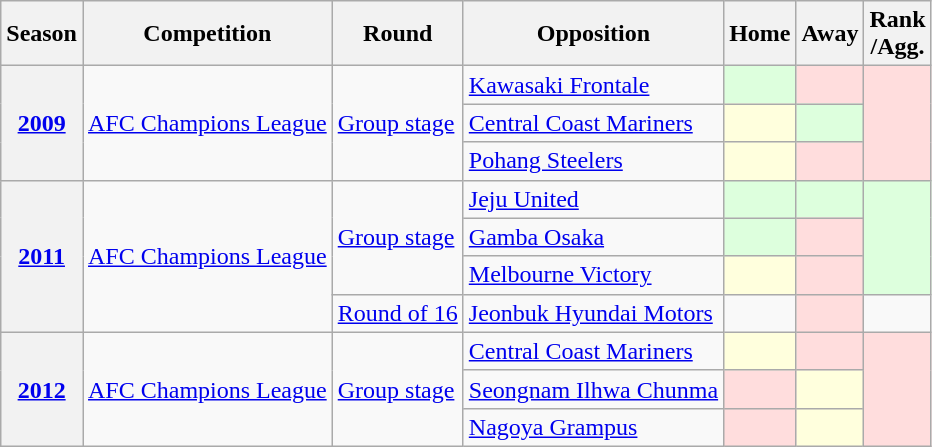<table class="wikitable plainrowheaders">
<tr>
<th scope="col">Season</th>
<th scope="col">Competition</th>
<th scope="col">Round</th>
<th scope="col">Opposition</th>
<th scope="col">Home</th>
<th scope="col">Away</th>
<th scope="col">Rank<br>/Agg.</th>
</tr>
<tr>
<th rowspan="3" scope="row" style="text-align:center"><a href='#'>2009</a></th>
<td rowspan="3"><a href='#'>AFC Champions League</a></td>
<td rowspan="3"><a href='#'>Group stage</a></td>
<td> <a href='#'>Kawasaki Frontale</a></td>
<td style="background:#dfd;"></td>
<td style="background:#fdd;"></td>
<td rowspan="3" style="background:#fdd;"></td>
</tr>
<tr>
<td> <a href='#'>Central Coast Mariners</a></td>
<td style="background:#ffd;"></td>
<td style="background:#dfd;"></td>
</tr>
<tr>
<td> <a href='#'>Pohang Steelers</a></td>
<td style="background:#ffd;"></td>
<td style="background:#fdd;"></td>
</tr>
<tr>
<th rowspan="4" scope="row" style="text-align:center"><a href='#'>2011</a></th>
<td rowspan="4"><a href='#'>AFC Champions League</a></td>
<td rowspan="3"><a href='#'>Group stage</a></td>
<td> <a href='#'>Jeju United</a></td>
<td style="background:#dfd;"></td>
<td style="background:#dfd;"></td>
<td rowspan="3" style="background:#dfd;"></td>
</tr>
<tr>
<td> <a href='#'>Gamba Osaka</a></td>
<td style="background:#dfd;"></td>
<td style="background:#fdd;"></td>
</tr>
<tr>
<td> <a href='#'>Melbourne Victory</a></td>
<td style="background:#ffd;"></td>
<td style="background:#fdd;"></td>
</tr>
<tr>
<td><a href='#'>Round of 16</a></td>
<td> <a href='#'>Jeonbuk Hyundai Motors</a></td>
<td></td>
<td style="background:#fdd;"></td>
<td></td>
</tr>
<tr>
<th rowspan="3" scope="row" style="text-align:center"><a href='#'>2012</a></th>
<td rowspan="3"><a href='#'>AFC Champions League</a></td>
<td rowspan="3"><a href='#'>Group stage</a></td>
<td> <a href='#'>Central Coast Mariners</a></td>
<td style="background:#ffd;"></td>
<td style="background:#fdd;"></td>
<td rowspan="3" style="background:#fdd;"></td>
</tr>
<tr>
<td> <a href='#'>Seongnam Ilhwa Chunma</a></td>
<td style="background:#fdd;"></td>
<td style="background:#ffd;"></td>
</tr>
<tr>
<td> <a href='#'>Nagoya Grampus</a></td>
<td style="background:#fdd;"></td>
<td style="background:#ffd;"></td>
</tr>
</table>
